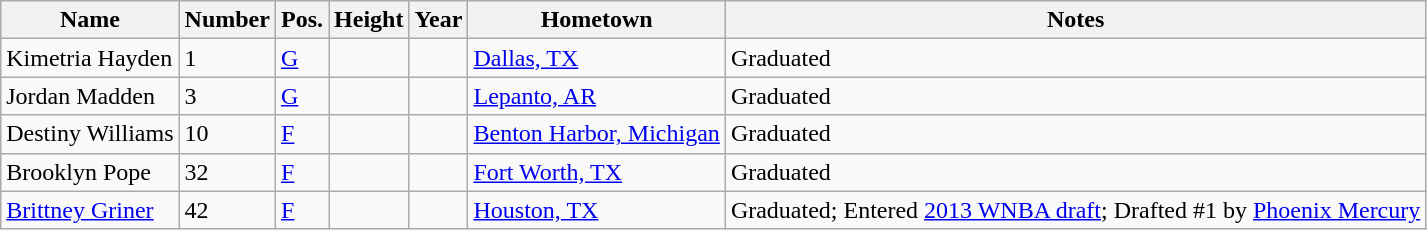<table class="wikitable sortable" border="1">
<tr>
<th>Name</th>
<th>Number</th>
<th>Pos.</th>
<th>Height</th>
<th>Year</th>
<th>Hometown</th>
<th class="unsortable">Notes</th>
</tr>
<tr>
<td>Kimetria Hayden</td>
<td>1</td>
<td><a href='#'>G</a></td>
<td></td>
<td></td>
<td><a href='#'>Dallas, TX</a></td>
<td>Graduated</td>
</tr>
<tr>
<td>Jordan Madden</td>
<td>3</td>
<td><a href='#'>G</a></td>
<td></td>
<td></td>
<td><a href='#'>Lepanto, AR</a></td>
<td>Graduated</td>
</tr>
<tr>
<td>Destiny Williams</td>
<td>10</td>
<td><a href='#'>F</a></td>
<td></td>
<td></td>
<td><a href='#'>Benton Harbor, Michigan</a></td>
<td>Graduated</td>
</tr>
<tr>
<td>Brooklyn Pope</td>
<td>32</td>
<td><a href='#'>F</a></td>
<td></td>
<td></td>
<td><a href='#'>Fort Worth, TX</a></td>
<td>Graduated</td>
</tr>
<tr>
<td><a href='#'>Brittney Griner</a></td>
<td>42</td>
<td><a href='#'>F</a></td>
<td></td>
<td></td>
<td><a href='#'>Houston, TX</a></td>
<td>Graduated; Entered <a href='#'>2013 WNBA draft</a>; Drafted #1 by <a href='#'>Phoenix Mercury</a></td>
</tr>
</table>
